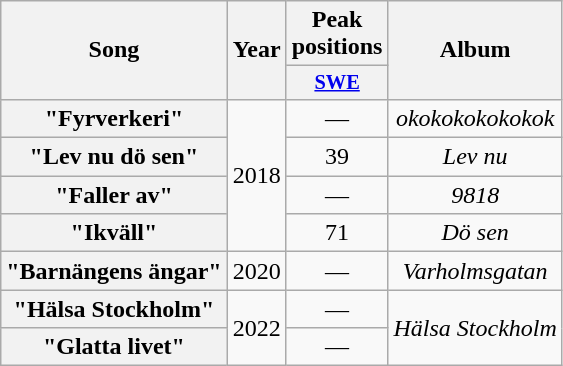<table class="wikitable plainrowheaders" style="text-align:center">
<tr>
<th scope="col" rowspan="2">Song</th>
<th scope="col" rowspan="2">Year</th>
<th scope="col" colspan="1">Peak<br> positions</th>
<th scope="col" rowspan="2">Album</th>
</tr>
<tr>
<th scope="col" style="width:3em;font-size:85%;"><a href='#'>SWE</a><br></th>
</tr>
<tr>
<th scope="row">"Fyrverkeri"<br></th>
<td rowspan="4">2018</td>
<td>—</td>
<td><em>okokokokokokok</em></td>
</tr>
<tr>
<th scope="row">"Lev nu dö sen"<br></th>
<td>39</td>
<td><em>Lev nu</em></td>
</tr>
<tr>
<th scope="row">"Faller av"<br></th>
<td>—</td>
<td><em>9818</em></td>
</tr>
<tr>
<th scope="row">"Ikväll"<br></th>
<td>71<br></td>
<td><em>Dö sen</em></td>
</tr>
<tr>
<th scope="row">"Barnängens ängar"<br></th>
<td>2020</td>
<td>—</td>
<td><em>Varholmsgatan</em></td>
</tr>
<tr>
<th scope="row">"Hälsa Stockholm"<br></th>
<td rowspan="2">2022</td>
<td>—</td>
<td rowspan="2"><em>Hälsa Stockholm</em></td>
</tr>
<tr>
<th scope="row">"Glatta livet"<br></th>
<td>—</td>
</tr>
</table>
